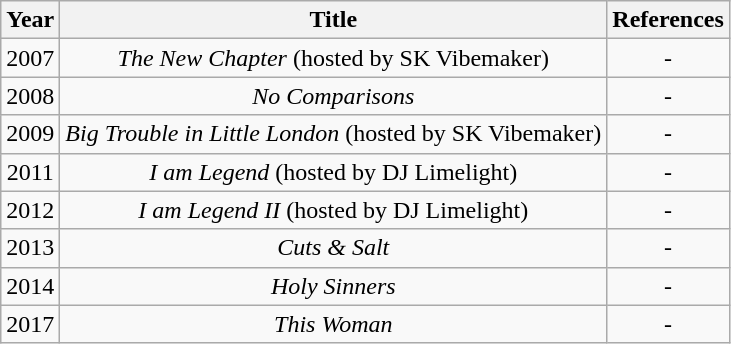<table class="wikitable plainrowheaders" style="text-align:center;">
<tr>
<th>Year</th>
<th>Title</th>
<th>References</th>
</tr>
<tr>
<td>2007</td>
<td><em>The New Chapter</em> (hosted by SK Vibemaker)</td>
<td>-</td>
</tr>
<tr>
<td>2008</td>
<td><em>No Comparisons</em></td>
<td>-</td>
</tr>
<tr>
<td>2009</td>
<td><em>Big Trouble in Little London</em> (hosted by SK Vibemaker)</td>
<td>-</td>
</tr>
<tr>
<td>2011</td>
<td><em>I am Legend</em> (hosted by DJ Limelight)</td>
<td>-</td>
</tr>
<tr>
<td>2012</td>
<td><em>I am Legend II</em> (hosted by DJ Limelight)</td>
<td>-</td>
</tr>
<tr>
<td>2013</td>
<td><em>Cuts & Salt</em></td>
<td>-</td>
</tr>
<tr>
<td>2014</td>
<td><em>Holy Sinners</em></td>
<td>-</td>
</tr>
<tr>
<td>2017</td>
<td><em>This Woman</em></td>
<td>-</td>
</tr>
</table>
